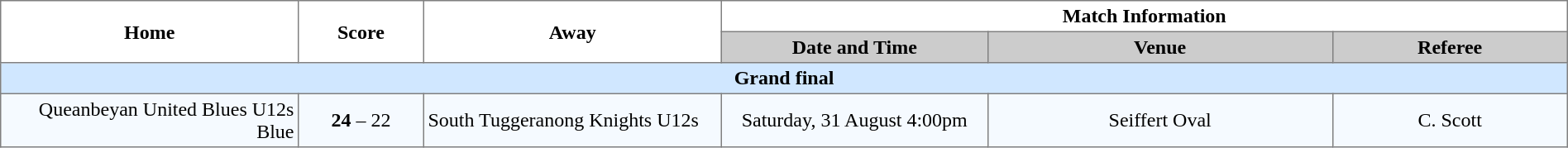<table border="1" cellpadding="3" cellspacing="0" width="100%" style="border-collapse:collapse;  text-align:center;">
<tr>
<th rowspan="2" width="19%">Home</th>
<th rowspan="2" width="8%">Score</th>
<th rowspan="2" width="19%">Away</th>
<th colspan="3">Match Information</th>
</tr>
<tr bgcolor="#CCCCCC">
<th width="17%">Date and Time</th>
<th width="22%">Venue</th>
<th width="50%">Referee</th>
</tr>
<tr style="background:#d0e7ff;">
<td colspan="6"><strong>Grand final</strong></td>
</tr>
<tr style="text-align:center; background:#f5faff;">
<td align="right">Queanbeyan United Blues U12s Blue </td>
<td><strong>24</strong> – 22</td>
<td align="left"> South Tuggeranong Knights U12s</td>
<td>Saturday, 31 August 4:00pm</td>
<td>Seiffert Oval</td>
<td>C. Scott</td>
</tr>
</table>
